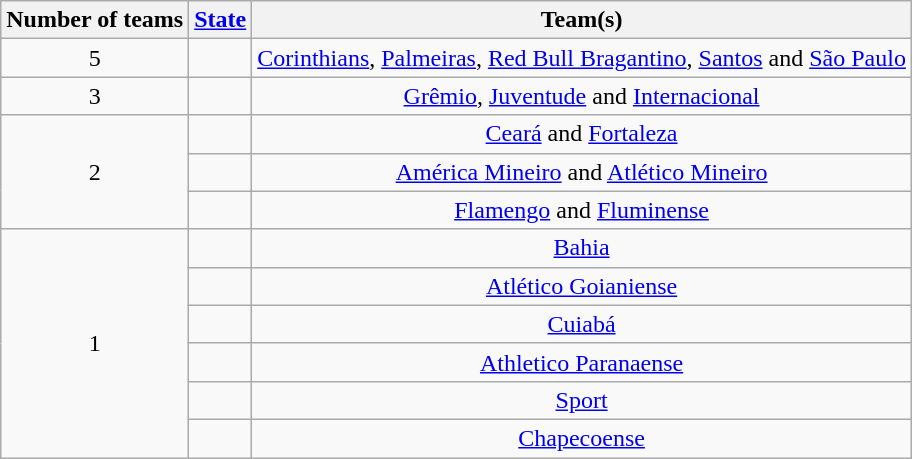<table class="wikitable" style="text-align:center">
<tr>
<th>Number of teams</th>
<th><a href='#'>State</a></th>
<th>Team(s)</th>
</tr>
<tr>
<td>5</td>
<td align=left></td>
<td><a href='#'>Corinthians</a>, <a href='#'>Palmeiras</a>, <a href='#'>Red Bull Bragantino</a>, <a href='#'>Santos</a> and <a href='#'>São Paulo</a></td>
</tr>
<tr>
<td>3</td>
<td align=left></td>
<td><a href='#'>Grêmio</a>, <a href='#'>Juventude</a> and <a href='#'>Internacional</a></td>
</tr>
<tr>
<td rowspan=3>2</td>
<td align=left></td>
<td><a href='#'>Ceará</a> and <a href='#'>Fortaleza</a></td>
</tr>
<tr>
<td align=left></td>
<td><a href='#'>América Mineiro</a> and <a href='#'>Atlético Mineiro</a></td>
</tr>
<tr>
<td align=left></td>
<td><a href='#'>Flamengo</a> and <a href='#'>Fluminense</a></td>
</tr>
<tr>
<td rowspan=6>1</td>
<td align=left></td>
<td><a href='#'>Bahia</a></td>
</tr>
<tr>
<td align=left></td>
<td><a href='#'>Atlético Goianiense</a></td>
</tr>
<tr>
<td align=left></td>
<td><a href='#'>Cuiabá</a></td>
</tr>
<tr>
<td align=left></td>
<td><a href='#'>Athletico Paranaense</a></td>
</tr>
<tr>
<td align=left></td>
<td><a href='#'>Sport</a></td>
</tr>
<tr>
<td align=left></td>
<td><a href='#'>Chapecoense</a></td>
</tr>
</table>
